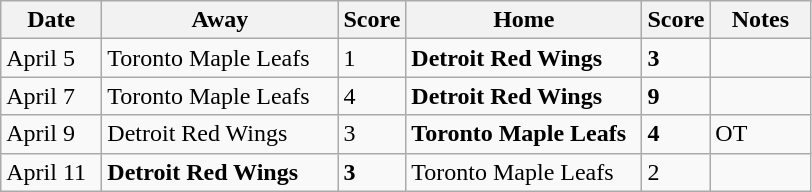<table class="wikitable">
<tr>
<th bgcolor="#DDDDFF" width="60">Date</th>
<th bgcolor="#DDDDFF" width="150">Away</th>
<th bgcolor="#DDDDFF" width="5">Score</th>
<th bgcolor="#DDDDFF" width="150">Home</th>
<th bgcolor="#DDDDFF" width="5">Score</th>
<th bgcolor="#DDDDFF" width="60">Notes</th>
</tr>
<tr>
<td>April 5</td>
<td>Toronto Maple Leafs</td>
<td>1</td>
<td><strong>Detroit Red Wings</strong></td>
<td><strong>3</strong></td>
<td></td>
</tr>
<tr>
<td>April 7</td>
<td>Toronto Maple Leafs</td>
<td>4</td>
<td><strong>Detroit Red Wings</strong></td>
<td><strong>9</strong></td>
<td></td>
</tr>
<tr>
<td>April 9</td>
<td>Detroit Red Wings</td>
<td>3</td>
<td><strong>Toronto Maple Leafs</strong></td>
<td><strong>4</strong></td>
<td>OT</td>
</tr>
<tr>
<td>April 11</td>
<td><strong>Detroit Red Wings</strong></td>
<td><strong>3</strong></td>
<td>Toronto Maple Leafs</td>
<td>2</td>
<td></td>
</tr>
</table>
